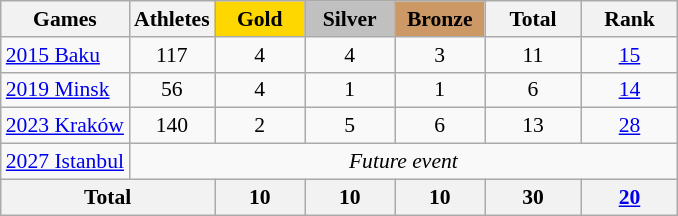<table class="wikitable" style="text-align:center; font-size:90%;">
<tr>
<th>Games</th>
<th>Athletes</th>
<td style="background:gold; width:3.7em; font-weight:bold;">Gold</td>
<td style="background:silver; width:3.7em; font-weight:bold;">Silver</td>
<td style="background:#cc9966; width:3.7em; font-weight:bold;">Bronze</td>
<th style="width:4em; font-weight:bold;">Total</th>
<th style="width:4em; font-weight:bold;">Rank</th>
</tr>
<tr>
<td align=left> <a href='#'>2015 Baku</a></td>
<td>117</td>
<td>4</td>
<td>4</td>
<td>3</td>
<td>11</td>
<td><a href='#'>15</a></td>
</tr>
<tr>
<td align=left> <a href='#'>2019 Minsk</a></td>
<td>56</td>
<td>4</td>
<td>1</td>
<td>1</td>
<td>6</td>
<td><a href='#'>14</a></td>
</tr>
<tr>
<td align=left> <a href='#'>2023 Kraków</a></td>
<td>140</td>
<td>2</td>
<td>5</td>
<td>6</td>
<td>13</td>
<td><a href='#'>28</a></td>
</tr>
<tr>
<td align=left> <a href='#'>2027 Istanbul</a></td>
<td colspan=6><em>Future event</em></td>
</tr>
<tr>
<th colspan=2>Total</th>
<th>10</th>
<th>10</th>
<th>10</th>
<th>30</th>
<th><a href='#'>20</a></th>
</tr>
</table>
